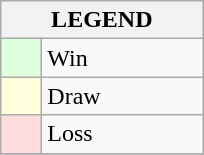<table class="wikitable" border="1">
<tr>
<th colspan="2">LEGEND</th>
</tr>
<tr>
<td style="background:#ddffdd;" width=20> </td>
<td width=100>Win</td>
</tr>
<tr>
<td style="background:#ffffdd"  width=20> </td>
<td width=100>Draw</td>
</tr>
<tr>
<td style="background:#ffdddd;" width=20> </td>
<td width=100>Loss</td>
</tr>
<tr>
</tr>
</table>
